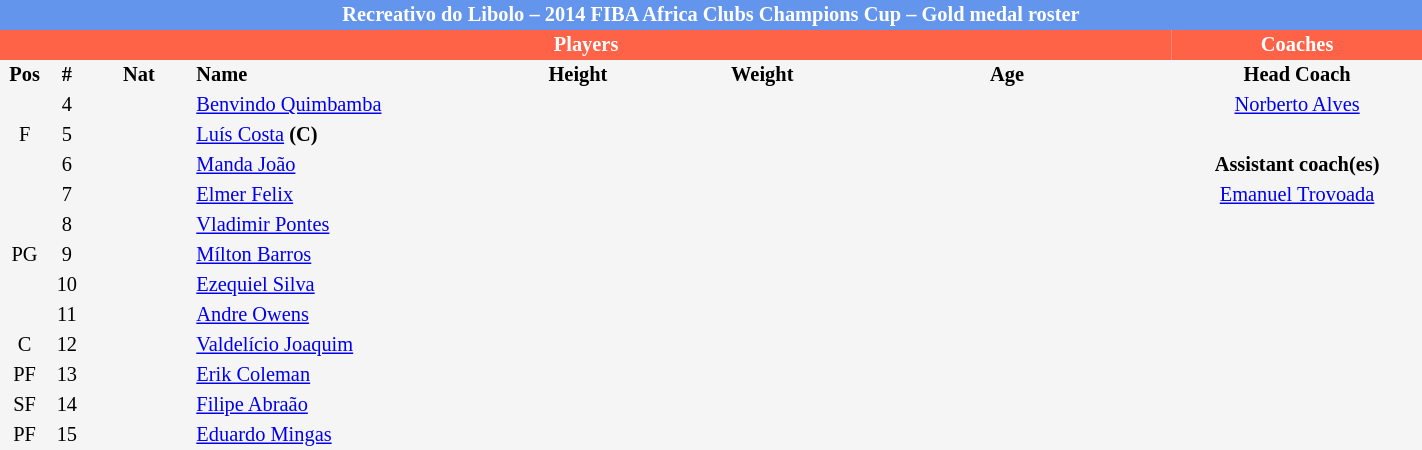<table border=0 cellpadding=2 cellspacing=0  |- bgcolor=#f5f5f5 style="text-align:center; font-size:85%;" width=75%>
<tr>
<td colspan="8" style="background: #6495ed; color: white"><strong>Recreativo do Libolo – 2014 FIBA Africa Clubs Champions Cup –  Gold medal roster</strong></td>
</tr>
<tr>
<td colspan="7" style="background: #ff6347; color: white"><strong>Players</strong></td>
<td style="background: #ff6347; color: white"><strong>Coaches</strong></td>
</tr>
<tr style="background=#f5f5f5; color: black">
<th width=5px>Pos</th>
<th width=5px>#</th>
<th width=50px>Nat</th>
<th width=135px align=left>Name</th>
<th width=100px>Height</th>
<th width=75px>Weight</th>
<th width=160px>Age</th>
<th width=120px>Head Coach</th>
</tr>
<tr>
<td></td>
<td>4</td>
<td></td>
<td align=left><a href='#'>Benvindo Quimbamba</a></td>
<td></td>
<td></td>
<td><span></span></td>
<td> <a href='#'>Norberto Alves</a></td>
</tr>
<tr>
<td>F</td>
<td>5</td>
<td></td>
<td align=left><a href='#'>Luís Costa</a> <strong>(C)</strong></td>
<td><span></span></td>
<td><span></span></td>
<td><span></span></td>
</tr>
<tr>
<td></td>
<td>6</td>
<td></td>
<td align=left><a href='#'>Manda João</a></td>
<td></td>
<td></td>
<td><span></span></td>
<td><strong>Assistant coach(es)</strong></td>
</tr>
<tr>
<td></td>
<td>7</td>
<td></td>
<td align=left><a href='#'>Elmer Felix</a></td>
<td></td>
<td></td>
<td><span></span></td>
<td> <a href='#'>Emanuel Trovoada</a></td>
</tr>
<tr>
<td></td>
<td>8</td>
<td></td>
<td align=left><a href='#'>Vladimir Pontes</a></td>
<td></td>
<td></td>
<td><span></span></td>
</tr>
<tr>
<td>PG</td>
<td>9</td>
<td></td>
<td align=left><a href='#'>Mílton Barros</a></td>
<td><span></span></td>
<td><span></span></td>
<td><span></span></td>
</tr>
<tr>
<td></td>
<td>10</td>
<td></td>
<td align=left><a href='#'>Ezequiel Silva</a></td>
<td></td>
<td></td>
<td><span></span></td>
</tr>
<tr>
<td></td>
<td>11</td>
<td></td>
<td align=left><a href='#'>Andre Owens</a></td>
<td><span></span></td>
<td><span></span></td>
<td><span></span></td>
</tr>
<tr>
<td>C</td>
<td>12</td>
<td></td>
<td align=left><a href='#'>Valdelício Joaquim</a></td>
<td><span></span></td>
<td><span></span></td>
<td><span></span></td>
</tr>
<tr>
<td>PF</td>
<td>13</td>
<td></td>
<td align=left><a href='#'>Erik Coleman</a></td>
<td><span></span></td>
<td><span></span></td>
<td><span></span></td>
</tr>
<tr>
<td>SF</td>
<td>14</td>
<td></td>
<td align=left><a href='#'>Filipe Abraão</a></td>
<td><span></span></td>
<td><span></span></td>
<td><span></span></td>
</tr>
<tr>
<td>PF</td>
<td>15</td>
<td></td>
<td align=left><a href='#'>Eduardo Mingas</a></td>
<td><span></span></td>
<td><span></span></td>
<td><span></span></td>
</tr>
</table>
